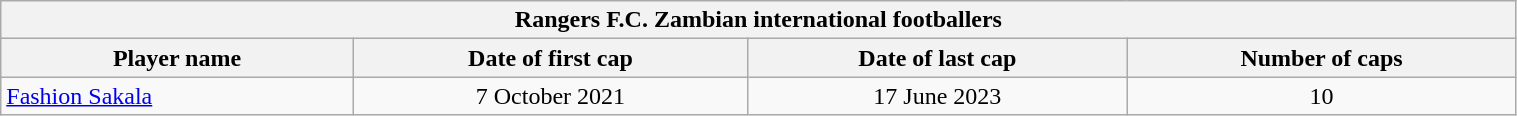<table class="wikitable plainrowheaders" style="width: 80%;">
<tr>
<th colspan=5>Rangers F.C. Zambian international footballers </th>
</tr>
<tr>
<th scope="col">Player name</th>
<th scope="col">Date of first cap</th>
<th scope="col">Date of last cap</th>
<th scope="col">Number of caps</th>
</tr>
<tr>
<td><a href='#'>Fashion Sakala</a></td>
<td align="center">7 October 2021</td>
<td align="center">17 June 2023</td>
<td align="center">10</td>
</tr>
</table>
